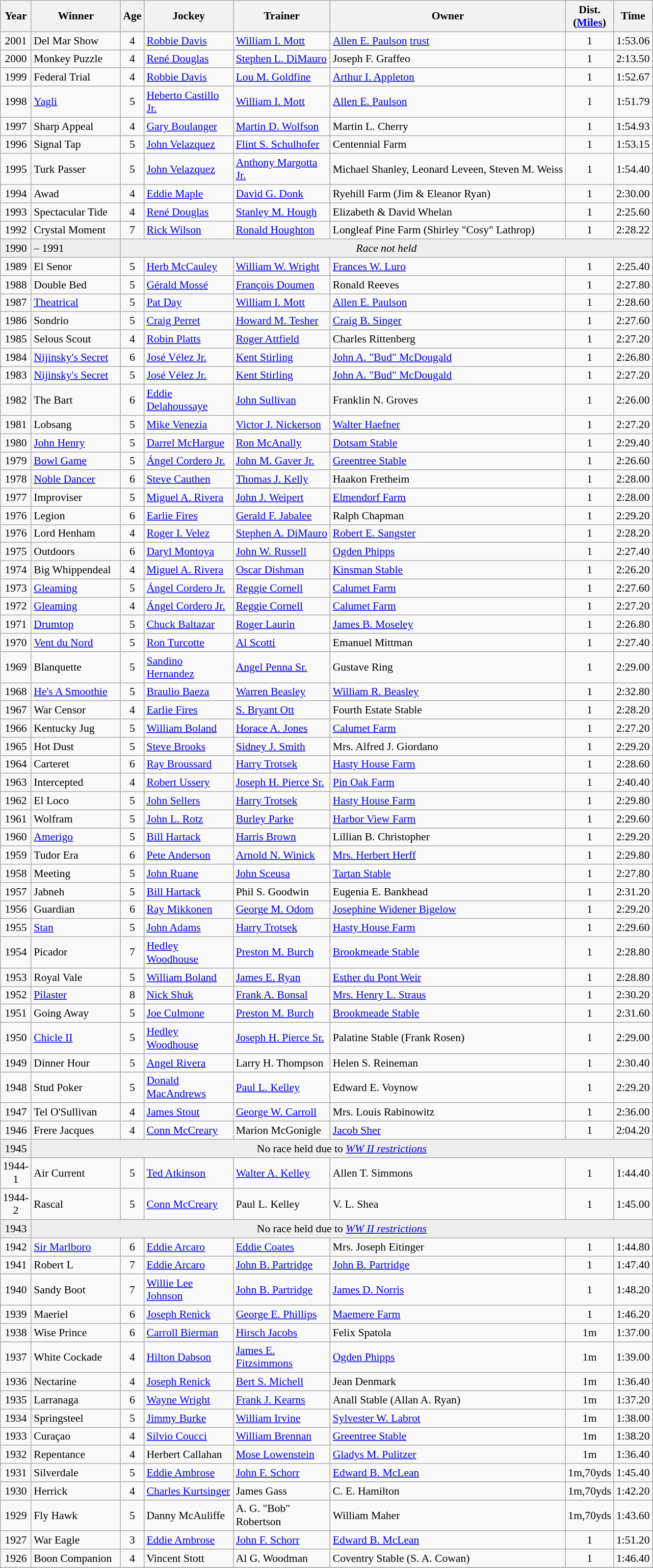<table class="wikitable sortable" style="font-size:90%">
<tr>
<th style="width:30px">Year<br></th>
<th style="width:110px">Winner<br></th>
<th style="width:20px">Age<br></th>
<th style="width:110px">Jockey<br></th>
<th style="width:120px">Trainer<br></th>
<th>Owner<br></th>
<th style="width:25px">Dist.<br> <span>(<a href='#'>Miles</a>)</span></th>
<th style="width:25px">Time<br></th>
</tr>
<tr>
<td align=center>2001</td>
<td>Del Mar Show</td>
<td align=center>4</td>
<td><a href='#'>Robbie Davis</a></td>
<td><a href='#'>William I. Mott</a></td>
<td><a href='#'>Allen E. Paulson</a> <a href='#'>trust</a></td>
<td align=center>1<span></span></td>
<td>1:53.06</td>
</tr>
<tr>
<td align=center>2000</td>
<td>Monkey Puzzle</td>
<td align=center>4</td>
<td><a href='#'>René Douglas</a></td>
<td><a href='#'>Stephen L. DiMauro</a></td>
<td>Joseph F. Graffeo</td>
<td align=center>1<span></span></td>
<td>2:13.50</td>
</tr>
<tr>
<td align=center>1999</td>
<td>Federal Trial</td>
<td align=center>4</td>
<td><a href='#'>Robbie Davis</a></td>
<td><a href='#'>Lou M. Goldfine</a></td>
<td><a href='#'>Arthur I. Appleton</a></td>
<td align=center>1<span></span></td>
<td>1:52.67</td>
</tr>
<tr>
<td align=center>1998</td>
<td><a href='#'>Yagli</a></td>
<td align=center>5</td>
<td><a href='#'>Heberto Castillo Jr.</a></td>
<td><a href='#'>William I. Mott</a></td>
<td><a href='#'>Allen E. Paulson</a></td>
<td align=center>1<span></span></td>
<td>1:51.79</td>
</tr>
<tr>
<td align=center>1997</td>
<td>Sharp Appeal</td>
<td align=center>4</td>
<td><a href='#'>Gary Boulanger</a></td>
<td><a href='#'>Martin D. Wolfson</a></td>
<td>Martin L. Cherry</td>
<td align=center>1<span></span></td>
<td>1:54.93</td>
</tr>
<tr>
<td align=center>1996</td>
<td>Signal Tap</td>
<td align=center>5</td>
<td><a href='#'>John Velazquez</a></td>
<td><a href='#'>Flint S. Schulhofer</a></td>
<td>Centennial Farm</td>
<td align=center>1<span></span></td>
<td>1:53.15</td>
</tr>
<tr>
<td align=center>1995</td>
<td>Turk Passer</td>
<td align=center>5</td>
<td><a href='#'>John Velazquez</a></td>
<td><a href='#'>Anthony Margotta Jr.</a></td>
<td>Michael Shanley, Leonard Leveen, Steven M. Weiss</td>
<td align=center>1<span></span></td>
<td>1:54.40</td>
</tr>
<tr>
<td align=center>1994</td>
<td>Awad</td>
<td align=center>4</td>
<td><a href='#'>Eddie Maple</a></td>
<td><a href='#'>David G. Donk</a></td>
<td>Ryehill Farm (Jim & Eleanor Ryan)</td>
<td align=center>1<span></span></td>
<td>2:30.00</td>
</tr>
<tr>
<td align=center>1993</td>
<td>Spectacular Tide</td>
<td align=center>4</td>
<td><a href='#'>René Douglas</a></td>
<td><a href='#'>Stanley M. Hough</a></td>
<td>Elizabeth & David Whelan</td>
<td align=center>1<span></span></td>
<td>2:25.60</td>
</tr>
<tr>
<td align=center>1992</td>
<td>Crystal Moment</td>
<td align=center>7</td>
<td><a href='#'>Rick Wilson</a></td>
<td><a href='#'>Ronald Houghton</a></td>
<td>Longleaf Pine Farm (Shirley "Cosy" Lathrop)</td>
<td align=center>1<span></span></td>
<td>2:28.22</td>
</tr>
<tr bgcolor="#eeeeee">
<td align=center>1990</td>
<td>– 1991</td>
<td align=center  colspan=8><em>Race not held</em></td>
</tr>
<tr>
<td align=center>1989</td>
<td>El Senor</td>
<td align=center>5</td>
<td><a href='#'>Herb McCauley</a></td>
<td><a href='#'>William W. Wright</a></td>
<td><a href='#'>Frances W. Luro</a></td>
<td align=center>1<span></span></td>
<td>2:25.40</td>
</tr>
<tr>
<td align=center>1988</td>
<td>Double Bed</td>
<td align=center>5</td>
<td><a href='#'>Gérald Mossé</a></td>
<td><a href='#'>François Doumen</a></td>
<td>Ronald Reeves</td>
<td align=center>1<span></span></td>
<td>2:27.80</td>
</tr>
<tr>
<td align=center>1987</td>
<td><a href='#'>Theatrical</a></td>
<td align=center>5</td>
<td><a href='#'>Pat Day</a></td>
<td><a href='#'>William I. Mott</a></td>
<td><a href='#'>Allen E. Paulson</a></td>
<td align=center>1<span></span></td>
<td>2:28.60</td>
</tr>
<tr>
<td align=center>1986</td>
<td>Sondrio</td>
<td align=center>5</td>
<td><a href='#'>Craig Perret</a></td>
<td><a href='#'>Howard M. Tesher</a></td>
<td><a href='#'>Craig B. Singer</a></td>
<td align=center>1<span></span></td>
<td>2:27.60</td>
</tr>
<tr>
<td align=center>1985</td>
<td>Selous Scout</td>
<td align=center>4</td>
<td><a href='#'>Robin Platts</a></td>
<td><a href='#'>Roger Attfield</a></td>
<td>Charles Rittenberg</td>
<td align=center>1<span></span></td>
<td>2:27.20</td>
</tr>
<tr>
<td align=center>1984</td>
<td><a href='#'>Nijinsky's Secret</a></td>
<td align=center>6</td>
<td><a href='#'>José Vélez Jr.</a></td>
<td><a href='#'>Kent Stirling</a></td>
<td><a href='#'>John A. "Bud" McDougald</a></td>
<td align=center>1<span></span></td>
<td>2:26.80</td>
</tr>
<tr>
<td align=center>1983</td>
<td><a href='#'>Nijinsky's Secret</a></td>
<td align=center>5</td>
<td><a href='#'>José Vélez Jr.</a></td>
<td><a href='#'>Kent Stirling</a></td>
<td><a href='#'>John A. "Bud" McDougald</a></td>
<td align=center>1<span></span></td>
<td>2:27.20</td>
</tr>
<tr>
<td align=center>1982</td>
<td>The Bart</td>
<td align=center>6</td>
<td><a href='#'>Eddie Delahoussaye</a></td>
<td><a href='#'>John Sullivan</a></td>
<td>Franklin N. Groves</td>
<td align=center>1<span></span></td>
<td>2:26.00</td>
</tr>
<tr>
<td align=center>1981</td>
<td>Lobsang</td>
<td align=center>5</td>
<td><a href='#'>Mike Venezia</a></td>
<td><a href='#'>Victor J. Nickerson</a></td>
<td><a href='#'>Walter Haefner</a></td>
<td align=center>1<span></span></td>
<td>2:27.20</td>
</tr>
<tr>
<td align=center>1980</td>
<td><a href='#'>John Henry</a></td>
<td align=center>5</td>
<td><a href='#'>Darrel McHargue</a></td>
<td><a href='#'>Ron McAnally</a></td>
<td><a href='#'>Dotsam Stable</a></td>
<td align=center>1<span></span></td>
<td>2:29.40</td>
</tr>
<tr>
<td align=center>1979</td>
<td><a href='#'>Bowl Game</a></td>
<td align=center>5</td>
<td><a href='#'>Ángel Cordero Jr.</a></td>
<td><a href='#'>John M. Gaver Jr.</a></td>
<td><a href='#'>Greentree Stable</a></td>
<td align=center>1<span></span></td>
<td>2:26.60</td>
</tr>
<tr>
<td align=center>1978</td>
<td><a href='#'>Noble Dancer</a></td>
<td align=center>6</td>
<td><a href='#'>Steve Cauthen</a></td>
<td><a href='#'>Thomas J. Kelly</a></td>
<td>Haakon Fretheim</td>
<td align=center>1<span></span></td>
<td>2:28.00</td>
</tr>
<tr>
<td align=center>1977</td>
<td>Improviser</td>
<td align=center>5</td>
<td><a href='#'>Miguel A. Rivera</a></td>
<td><a href='#'>John J. Weipert</a></td>
<td><a href='#'>Elmendorf Farm</a></td>
<td align=center>1<span></span></td>
<td>2:28.00</td>
</tr>
<tr>
<td align=center>1976</td>
<td>Legion</td>
<td align=center>6</td>
<td><a href='#'>Earlie Fires</a></td>
<td><a href='#'>Gerald F. Jabalee</a></td>
<td>Ralph Chapman</td>
<td align=center>1<span></span></td>
<td>2:29.20</td>
</tr>
<tr>
<td align=center>1976</td>
<td>Lord Henham</td>
<td align=center>4</td>
<td><a href='#'>Roger I. Velez</a></td>
<td><a href='#'>Stephen A. DiMauro</a></td>
<td><a href='#'>Robert E. Sangster</a></td>
<td align=center>1<span></span></td>
<td>2:28.20</td>
</tr>
<tr>
<td align=center>1975</td>
<td>Outdoors</td>
<td align=center>6</td>
<td><a href='#'>Daryl Montoya</a></td>
<td><a href='#'>John W. Russell</a></td>
<td><a href='#'>Ogden Phipps</a></td>
<td align=center>1<span></span></td>
<td>2:27.40</td>
</tr>
<tr>
<td align=center>1974</td>
<td>Big Whippendeal</td>
<td align=center>4</td>
<td><a href='#'>Miguel A. Rivera</a></td>
<td><a href='#'>Oscar Dishman</a></td>
<td><a href='#'>Kinsman Stable</a></td>
<td align=center>1<span></span></td>
<td>2:26.20</td>
</tr>
<tr>
<td align=center>1973</td>
<td><a href='#'>Gleaming</a></td>
<td align=center>5</td>
<td><a href='#'>Ángel Cordero Jr.</a></td>
<td><a href='#'>Reggie Cornell</a></td>
<td><a href='#'>Calumet Farm</a></td>
<td align=center>1<span></span></td>
<td>2:27.60</td>
</tr>
<tr>
<td align=center>1972</td>
<td><a href='#'>Gleaming</a></td>
<td align=center>4</td>
<td><a href='#'>Ángel Cordero Jr.</a></td>
<td><a href='#'>Reggie Cornell</a></td>
<td><a href='#'>Calumet Farm</a></td>
<td align=center>1<span></span></td>
<td>2:27.20</td>
</tr>
<tr>
<td align=center>1971</td>
<td><a href='#'>Drumtop</a></td>
<td align=center>5</td>
<td><a href='#'>Chuck Baltazar</a></td>
<td><a href='#'>Roger Laurin</a></td>
<td><a href='#'>James B. Moseley</a></td>
<td align=center>1<span></span></td>
<td>2:26.80</td>
</tr>
<tr>
<td align=center>1970</td>
<td><a href='#'>Vent du Nord</a></td>
<td align=center>5</td>
<td><a href='#'>Ron Turcotte</a></td>
<td><a href='#'>Al Scotti</a></td>
<td>Emanuel Mittman</td>
<td align=center>1<span></span></td>
<td>2:27.40</td>
</tr>
<tr>
<td align=center>1969</td>
<td>Blanquette</td>
<td align=center>5</td>
<td><a href='#'>Sandino Hernandez</a></td>
<td><a href='#'>Angel Penna Sr.</a></td>
<td>Gustave Ring</td>
<td align=center>1<span></span></td>
<td>2:29.00</td>
</tr>
<tr>
<td align=center>1968</td>
<td><a href='#'>He's A Smoothie</a></td>
<td align=center>5</td>
<td><a href='#'>Braulio Baeza</a></td>
<td><a href='#'>Warren Beasley</a></td>
<td><a href='#'>William R. Beasley</a></td>
<td align=center>1<span></span></td>
<td>2:32.80</td>
</tr>
<tr>
<td align=center>1967</td>
<td>War Censor</td>
<td align=center>4</td>
<td><a href='#'>Earlie Fires</a></td>
<td><a href='#'>S. Bryant Ott</a></td>
<td>Fourth Estate Stable</td>
<td align=center>1<span></span></td>
<td>2:28.20</td>
</tr>
<tr>
<td align=center>1966</td>
<td>Kentucky Jug</td>
<td align=center>5</td>
<td><a href='#'>William Boland</a></td>
<td><a href='#'>Horace A. Jones</a></td>
<td><a href='#'>Calumet Farm</a></td>
<td align=center>1<span></span></td>
<td>2:27.20</td>
</tr>
<tr>
<td align=center>1965</td>
<td>Hot Dust</td>
<td align=center>5</td>
<td><a href='#'>Steve Brooks</a></td>
<td><a href='#'>Sidney J. Smith</a></td>
<td>Mrs. Alfred J. Giordano</td>
<td align=center>1<span></span></td>
<td>2:29.20</td>
</tr>
<tr>
<td align=center>1964</td>
<td>Carteret</td>
<td align=center>6</td>
<td><a href='#'>Ray Broussard</a></td>
<td><a href='#'>Harry Trotsek</a></td>
<td><a href='#'>Hasty House Farm</a></td>
<td align=center>1<span></span></td>
<td>2:28.60</td>
</tr>
<tr>
<td align=center>1963</td>
<td>Intercepted</td>
<td align=center>4</td>
<td><a href='#'>Robert Ussery</a></td>
<td><a href='#'>Joseph H. Pierce Sr.</a></td>
<td><a href='#'>Pin Oak Farm</a></td>
<td align=center>1<span></span></td>
<td>2:40.40</td>
</tr>
<tr>
<td align=center>1962</td>
<td>El Loco</td>
<td align=center>5</td>
<td><a href='#'>John Sellers</a></td>
<td><a href='#'>Harry Trotsek</a></td>
<td><a href='#'>Hasty House Farm</a></td>
<td align=center>1<span></span></td>
<td>2:29.80</td>
</tr>
<tr>
<td align=center>1961</td>
<td>Wolfram</td>
<td align=center>5</td>
<td><a href='#'>John L. Rotz</a></td>
<td><a href='#'>Burley Parke</a></td>
<td><a href='#'>Harbor View Farm</a></td>
<td align=center>1<span></span></td>
<td>2:29.60</td>
</tr>
<tr>
<td align=center>1960</td>
<td><a href='#'>Amerigo</a></td>
<td align=center>5</td>
<td><a href='#'>Bill Hartack</a></td>
<td><a href='#'>Harris Brown</a></td>
<td>Lillian B. Christopher</td>
<td align=center>1<span></span></td>
<td>2:29.20</td>
</tr>
<tr>
<td align=center>1959</td>
<td>Tudor Era</td>
<td align=center>6</td>
<td><a href='#'>Pete Anderson</a></td>
<td><a href='#'>Arnold N. Winick</a></td>
<td><a href='#'>Mrs. Herbert Herff</a></td>
<td align=center>1<span></span></td>
<td>2:29.80</td>
</tr>
<tr>
<td align=center>1958</td>
<td>Meeting</td>
<td align=center>5</td>
<td><a href='#'>John Ruane</a></td>
<td><a href='#'>John Sceusa</a></td>
<td><a href='#'>Tartan Stable</a></td>
<td align=center>1<span></span></td>
<td>2:27.80</td>
</tr>
<tr>
<td align=center>1957</td>
<td>Jabneh</td>
<td align=center>5</td>
<td><a href='#'>Bill Hartack</a></td>
<td>Phil S. Goodwin</td>
<td>Eugenia E. Bankhead</td>
<td align=center>1<span></span></td>
<td>2:31.20</td>
</tr>
<tr>
<td align=center>1956</td>
<td>Guardian</td>
<td align=center>6</td>
<td><a href='#'>Ray Mikkonen</a></td>
<td><a href='#'>George M. Odom</a></td>
<td><a href='#'>Josephine Widener Bigelow</a></td>
<td align=center>1<span></span></td>
<td>2:29.20</td>
</tr>
<tr>
<td align=center>1955</td>
<td><a href='#'>Stan</a></td>
<td align=center>5</td>
<td><a href='#'>John Adams</a></td>
<td><a href='#'>Harry Trotsek</a></td>
<td><a href='#'>Hasty House Farm</a></td>
<td align=center>1<span></span></td>
<td>2:29.60</td>
</tr>
<tr>
<td align=center>1954</td>
<td>Picador</td>
<td align=center>7</td>
<td><a href='#'>Hedley Woodhouse</a></td>
<td><a href='#'>Preston M. Burch</a></td>
<td><a href='#'>Brookmeade Stable</a></td>
<td align=center>1<span></span></td>
<td>2:28.80</td>
</tr>
<tr>
<td align=center>1953</td>
<td>Royal Vale</td>
<td align=center>5</td>
<td><a href='#'>William Boland</a></td>
<td><a href='#'>James E. Ryan</a></td>
<td><a href='#'>Esther du Pont Weir</a></td>
<td align=center>1<span></span></td>
<td>2:28.80</td>
</tr>
<tr>
<td align=center>1952</td>
<td><a href='#'>Pilaster</a></td>
<td align=center>8</td>
<td><a href='#'>Nick Shuk</a></td>
<td><a href='#'>Frank A. Bonsal</a></td>
<td><a href='#'>Mrs. Henry L. Straus</a></td>
<td align=center>1<span></span></td>
<td>2:30.20</td>
</tr>
<tr>
<td align=center>1951</td>
<td>Going Away</td>
<td align=center>5</td>
<td><a href='#'>Joe Culmone</a></td>
<td><a href='#'>Preston M. Burch</a></td>
<td><a href='#'>Brookmeade Stable</a></td>
<td align=center>1<span></span></td>
<td>2:31.60</td>
</tr>
<tr>
<td align=center>1950</td>
<td><a href='#'>Chicle II</a></td>
<td align=center>5</td>
<td><a href='#'>Hedley Woodhouse</a></td>
<td><a href='#'>Joseph H. Pierce Sr.</a></td>
<td>Palatine Stable (Frank Rosen)</td>
<td align=center>1<span></span></td>
<td>2:29.00</td>
</tr>
<tr>
<td align=center>1949</td>
<td>Dinner Hour</td>
<td align=center>5</td>
<td><a href='#'>Angel Rivera</a></td>
<td>Larry H. Thompson</td>
<td>Helen S. Reineman</td>
<td align=center>1<span></span></td>
<td>2:30.40</td>
</tr>
<tr>
<td align=center>1948</td>
<td>Stud Poker</td>
<td align=center>5</td>
<td><a href='#'>Donald MacAndrews</a></td>
<td><a href='#'>Paul L. Kelley</a></td>
<td>Edward E. Voynow</td>
<td align=center>1<span></span></td>
<td>2:29.20</td>
</tr>
<tr>
<td align=center>1947</td>
<td>Tel O'Sullivan</td>
<td align=center>4</td>
<td><a href='#'>James Stout</a></td>
<td><a href='#'>George W. Carroll</a></td>
<td>Mrs. Louis Rabinowitz</td>
<td align=center>1<span></span></td>
<td>2:36.00</td>
</tr>
<tr>
<td align=center>1946</td>
<td>Frere Jacques</td>
<td align=center>4</td>
<td><a href='#'>Conn McCreary</a></td>
<td>Marion McGonigle</td>
<td><a href='#'>Jacob Sher</a></td>
<td align=center>1<span></span></td>
<td>2:04.20</td>
</tr>
<tr bgcolor="#eeeeee">
<td align=center>1945</td>
<td align=center  colspan=9>No race held due to <em><a href='#'>WW II restrictions</a></em></td>
</tr>
<tr>
<td align=center>1944-1</td>
<td>Air Current</td>
<td align=center>5</td>
<td><a href='#'>Ted Atkinson</a></td>
<td><a href='#'>Walter A. Kelley</a></td>
<td>Allen T. Simmons</td>
<td align=center>1<span></span></td>
<td>1:44.40</td>
</tr>
<tr>
<td align=center>1944-2</td>
<td>Rascal</td>
<td align=center>5</td>
<td><a href='#'>Conn McCreary</a></td>
<td>Paul L. Kelley</td>
<td>V. L. Shea</td>
<td align=center>1<span></span></td>
<td>1:45.00</td>
</tr>
<tr bgcolor="#eeeeee">
<td align=center>1943</td>
<td align=center  colspan=9>No race held due to <em><a href='#'>WW II restrictions</a></em></td>
</tr>
<tr>
<td align=center>1942</td>
<td><a href='#'>Sir Marlboro</a></td>
<td align=center>6</td>
<td><a href='#'>Eddie Arcaro</a></td>
<td><a href='#'>Eddie Coates</a></td>
<td>Mrs. Joseph Eitinger</td>
<td align=center>1<span></span></td>
<td>1:44.80</td>
</tr>
<tr>
<td align=center>1941</td>
<td>Robert L</td>
<td align=center>7</td>
<td><a href='#'>Eddie Arcaro</a></td>
<td><a href='#'>John B. Partridge</a></td>
<td><a href='#'>John B. Partridge</a></td>
<td align=center>1<span></span></td>
<td>1:47.40</td>
</tr>
<tr>
<td align=center>1940</td>
<td>Sandy Boot</td>
<td align=center>7</td>
<td><a href='#'>Willie Lee Johnson</a></td>
<td><a href='#'>John B. Partridge</a></td>
<td><a href='#'>James D. Norris</a></td>
<td align=center>1<span></span></td>
<td>1:48.20</td>
</tr>
<tr>
<td align=center>1939</td>
<td>Maeriel</td>
<td align=center>6</td>
<td><a href='#'>Joseph Renick</a></td>
<td><a href='#'>George E. Phillips</a></td>
<td><a href='#'>Maemere Farm</a></td>
<td align=center>1<span></span></td>
<td>1:46.20</td>
</tr>
<tr>
<td align=center>1938</td>
<td>Wise Prince</td>
<td align=center>6</td>
<td><a href='#'>Carroll Bierman</a></td>
<td><a href='#'>Hirsch Jacobs</a></td>
<td>Felix Spatola</td>
<td align=center>1m</td>
<td>1:37.00</td>
</tr>
<tr>
<td align=center>1937</td>
<td>White Cockade</td>
<td align=center>4</td>
<td><a href='#'>Hilton Dabson</a></td>
<td><a href='#'>James E. Fitzsimmons</a></td>
<td><a href='#'>Ogden Phipps</a></td>
<td align=center>1m</td>
<td>1:39.00</td>
</tr>
<tr>
<td align=center>1936</td>
<td>Nectarine</td>
<td align=center>4</td>
<td><a href='#'>Joseph Renick</a></td>
<td><a href='#'>Bert S. Michell</a></td>
<td>Jean Denmark</td>
<td align=center>1m</td>
<td>1:36.40</td>
</tr>
<tr>
<td align=center>1935</td>
<td>Larranaga</td>
<td align=center>6</td>
<td><a href='#'>Wayne Wright</a></td>
<td><a href='#'>Frank J. Kearns</a></td>
<td>Anall Stable (Allan A. Ryan)</td>
<td align=center>1m</td>
<td>1:37.20</td>
</tr>
<tr>
<td align=center>1934</td>
<td>Springsteel</td>
<td align=center>5</td>
<td><a href='#'>Jimmy Burke</a></td>
<td><a href='#'>William Irvine</a></td>
<td><a href='#'>Sylvester W. Labrot</a></td>
<td align=center>1m</td>
<td>1:38.00</td>
</tr>
<tr>
<td align=center>1933</td>
<td>Curaçao</td>
<td align=center>4</td>
<td><a href='#'>Silvio Coucci</a></td>
<td><a href='#'>William Brennan</a></td>
<td><a href='#'>Greentree Stable</a></td>
<td align=center>1m</td>
<td>1:38.20</td>
</tr>
<tr>
<td align=center>1932</td>
<td>Repentance</td>
<td align=center>4</td>
<td>Herbert Callahan</td>
<td><a href='#'>Mose Lowenstein</a></td>
<td><a href='#'>Gladys M. Pulitzer</a></td>
<td align=center>1m</td>
<td>1:36.40</td>
</tr>
<tr>
<td align=center>1931</td>
<td>Silverdale</td>
<td align=center>5</td>
<td><a href='#'>Eddie Ambrose</a></td>
<td><a href='#'>John F. Schorr</a></td>
<td><a href='#'>Edward B. McLean</a></td>
<td align=center>1m,<span>70yds</span></td>
<td>1:45.40</td>
</tr>
<tr>
<td align=center>1930</td>
<td>Herrick</td>
<td align=center>4</td>
<td><a href='#'>Charles Kurtsinger</a></td>
<td>James Gass</td>
<td>C. E. Hamilton</td>
<td align=center>1m,<span>70yds</span></td>
<td>1:42.20</td>
</tr>
<tr>
<td align=center>1929</td>
<td>Fly Hawk</td>
<td align=center>5</td>
<td>Danny McAuliffe</td>
<td>A. G. "Bob" Robertson</td>
<td>William Maher</td>
<td align=center>1m,<span>70yds</span></td>
<td>1:43.60</td>
</tr>
<tr>
<td align=center>1927</td>
<td>War Eagle</td>
<td align=center>3</td>
<td><a href='#'>Eddie Ambrose</a></td>
<td><a href='#'>John F. Schorr</a></td>
<td><a href='#'>Edward B. McLean</a></td>
<td align=center>1<span></span></td>
<td>1:51.20</td>
</tr>
<tr>
<td align=center>1926</td>
<td>Boon Companion</td>
<td align=center>4</td>
<td>Vincent Stott</td>
<td>Al G. Woodman</td>
<td>Coventry Stable (S. A. Cowan)</td>
<td align=center>1<span></span></td>
<td>1:46.40</td>
</tr>
<tr>
</tr>
</table>
